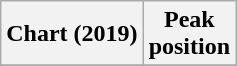<table class="wikitable plainrowheaders" style="text-align:center">
<tr>
<th scope="col">Chart (2019)</th>
<th scope="col">Peak<br> position</th>
</tr>
<tr>
</tr>
</table>
